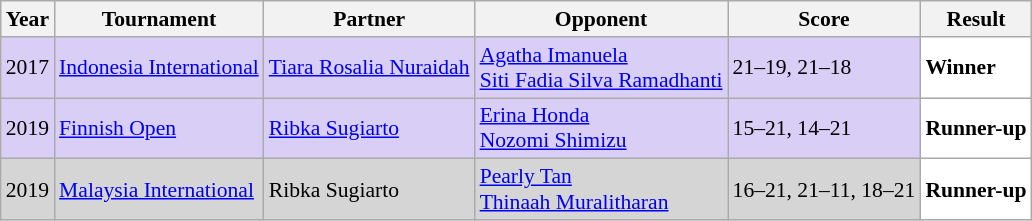<table class="sortable wikitable" style="font-size: 90%;">
<tr>
<th>Year</th>
<th>Tournament</th>
<th>Partner</th>
<th>Opponent</th>
<th>Score</th>
<th>Result</th>
</tr>
<tr style="background:#D8CEF6">
<td align="center">2017</td>
<td align="left"><a href='#'>Indonesia International</a></td>
<td align="left"> <a href='#'>Tiara Rosalia Nuraidah</a></td>
<td align="left"> <a href='#'>Agatha Imanuela</a><br> <a href='#'>Siti Fadia Silva Ramadhanti</a></td>
<td align="left">21–19, 21–18</td>
<td style="text-align: left; background:white"> <strong>Winner</strong></td>
</tr>
<tr style="background:#D8CEF6">
<td align="center">2019</td>
<td align="left"><a href='#'>Finnish Open</a></td>
<td align="left"> <a href='#'>Ribka Sugiarto</a></td>
<td align="left"> <a href='#'>Erina Honda</a><br> <a href='#'>Nozomi Shimizu</a></td>
<td align="left">15–21, 14–21</td>
<td style="text-align:left; background:white"> <strong>Runner-up</strong></td>
</tr>
<tr style="background:#D5D5D5">
<td align="center">2019</td>
<td align="left"><a href='#'>Malaysia International</a></td>
<td align="left"> Ribka Sugiarto</td>
<td align="left"> <a href='#'>Pearly Tan</a><br> <a href='#'>Thinaah Muralitharan</a></td>
<td align="left">16–21, 21–11, 18–21</td>
<td style="text-align:left; background:white"> <strong>Runner-up</strong></td>
</tr>
</table>
